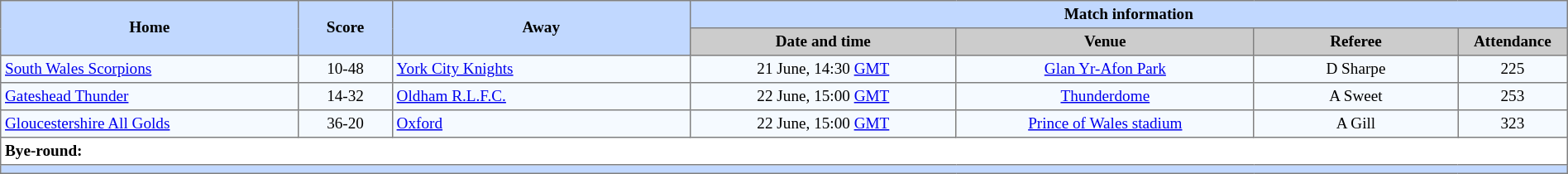<table border=1 style="border-collapse:collapse; font-size:80%; text-align:center;" cellpadding=3 cellspacing=0 width=100%>
<tr bgcolor=#C1D8FF>
<th rowspan=2 width=19%>Home</th>
<th rowspan=2 width=6%>Score</th>
<th rowspan=2 width=19%>Away</th>
<th colspan=6>Match information</th>
</tr>
<tr bgcolor=#CCCCCC>
<th width=17%>Date and time</th>
<th width=19%>Venue</th>
<th width=13%>Referee</th>
<th width=7%>Attendance</th>
</tr>
<tr bgcolor=#F5FAFF>
<td align=left> <a href='#'>South Wales Scorpions</a></td>
<td>10-48</td>
<td align=left> <a href='#'>York City Knights</a></td>
<td>21 June, 14:30 <a href='#'>GMT</a></td>
<td><a href='#'>Glan Yr-Afon Park</a></td>
<td>D Sharpe</td>
<td>225</td>
</tr>
<tr bgcolor=#F5FAFF>
<td align=left> <a href='#'>Gateshead Thunder</a></td>
<td>14-32</td>
<td align=left> <a href='#'>Oldham R.L.F.C.</a></td>
<td>22 June, 15:00 <a href='#'>GMT</a></td>
<td><a href='#'>Thunderdome</a></td>
<td>A Sweet</td>
<td>253</td>
</tr>
<tr bgcolor=#F5FAFF>
<td align=left> <a href='#'>Gloucestershire All Golds</a></td>
<td>36-20</td>
<td align=left> <a href='#'>Oxford</a></td>
<td>22 June, 15:00 <a href='#'>GMT</a></td>
<td><a href='#'>Prince of Wales stadium</a></td>
<td>A Gill</td>
<td>323</td>
</tr>
<tr>
<td colspan="7" align="left"><strong>Bye-round:</strong></td>
</tr>
<tr bgcolor=#C1D8FF>
<th colspan=12></th>
</tr>
</table>
